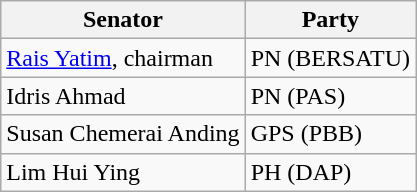<table class="wikitable">
<tr>
<th>Senator</th>
<th>Party</th>
</tr>
<tr>
<td><a href='#'>Rais Yatim</a>, chairman</td>
<td>PN (BERSATU)</td>
</tr>
<tr>
<td>Idris Ahmad</td>
<td>PN (PAS)</td>
</tr>
<tr>
<td>Susan Chemerai Anding</td>
<td>GPS (PBB)</td>
</tr>
<tr>
<td>Lim Hui Ying</td>
<td>PH (DAP)</td>
</tr>
</table>
